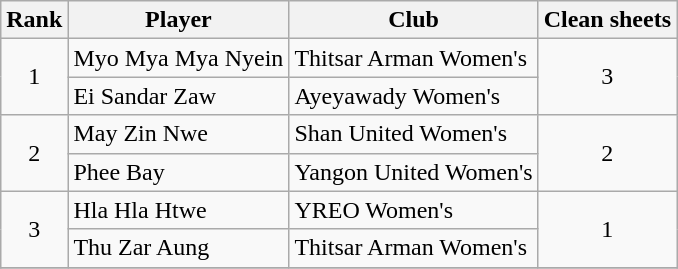<table class="wikitable" style="text-align:center">
<tr>
<th>Rank</th>
<th>Player</th>
<th>Club</th>
<th>Clean sheets</th>
</tr>
<tr>
<td rowspan="2">1</td>
<td align="left"> Myo Mya Mya Nyein</td>
<td align="left">Thitsar Arman Women's</td>
<td rowspan="2">3</td>
</tr>
<tr>
<td align="left"> Ei Sandar Zaw</td>
<td align="left">Ayeyawady Women's</td>
</tr>
<tr>
<td rowspan="2">2</td>
<td align="left"> May Zin Nwe</td>
<td align="left">Shan United Women's</td>
<td rowspan="2">2</td>
</tr>
<tr>
<td align="left"> Phee Bay</td>
<td align="left">Yangon United Women's</td>
</tr>
<tr>
<td rowspan="2">3</td>
<td align="left"> Hla Hla Htwe</td>
<td align="left">YREO Women's</td>
<td rowspan="2">1</td>
</tr>
<tr>
<td align="left"> Thu Zar Aung</td>
<td align="left">Thitsar Arman Women's</td>
</tr>
<tr>
</tr>
</table>
